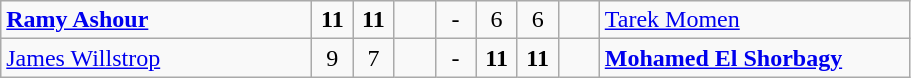<table class="wikitable">
<tr>
<td width=200> <strong><a href='#'>Ramy Ashour</a></strong></td>
<td style="width:20px; text-align:center;"><strong>11</strong></td>
<td style="width:20px; text-align:center;"><strong>11</strong></td>
<td style="width:20px; text-align:center;"></td>
<td style="width:20px; text-align:center;">-</td>
<td style="width:20px; text-align:center;">6</td>
<td style="width:20px; text-align:center;">6</td>
<td style="width:20px; text-align:center;"></td>
<td width=200> <a href='#'>Tarek Momen</a></td>
</tr>
<tr>
<td> <a href='#'>James Willstrop</a></td>
<td style="text-align:center;">9</td>
<td style="text-align:center;">7</td>
<td style="text-align:center;"></td>
<td style="text-align:center;">-</td>
<td style="text-align:center;"><strong>11</strong></td>
<td style="text-align:center;"><strong>11</strong></td>
<td style="text-align:center;"></td>
<td> <strong><a href='#'>Mohamed El Shorbagy</a></strong></td>
</tr>
</table>
